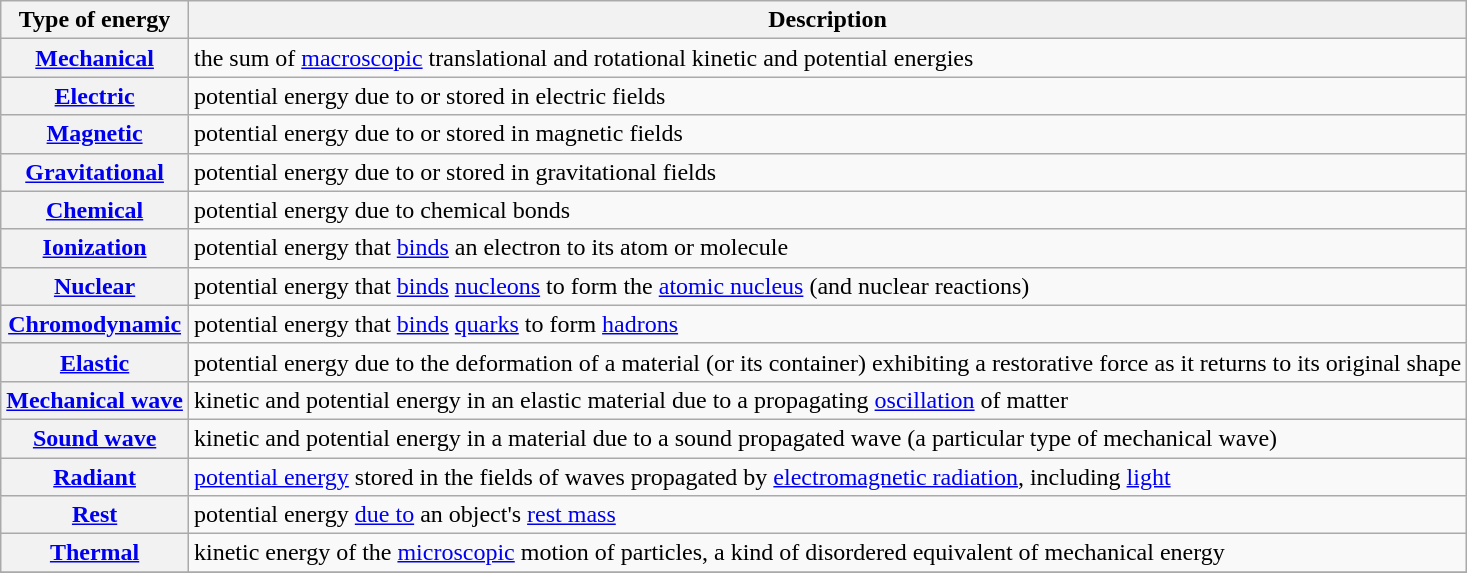<table class="wikitable plainrowheaders">
<tr>
<th scope="col">Type of energy</th>
<th scope="col">Description</th>
</tr>
<tr>
<th scope="row"><a href='#'>Mechanical</a></th>
<td>the sum of <a href='#'>macroscopic</a> translational and rotational kinetic and potential energies</td>
</tr>
<tr>
<th scope="row"><a href='#'>Electric</a></th>
<td>potential energy due to or stored in electric fields</td>
</tr>
<tr>
<th scope="row"><a href='#'>Magnetic</a></th>
<td>potential energy due to or stored in magnetic fields</td>
</tr>
<tr>
<th scope="row"><a href='#'>Gravitational</a></th>
<td>potential energy due to or stored in gravitational fields</td>
</tr>
<tr>
<th scope="row"><a href='#'>Chemical</a></th>
<td>potential energy due to chemical bonds</td>
</tr>
<tr>
<th scope="row"><a href='#'>Ionization</a></th>
<td>potential energy that <a href='#'>binds</a> an electron to its atom or molecule</td>
</tr>
<tr>
<th scope="row"><a href='#'>Nuclear</a></th>
<td>potential energy that <a href='#'>binds</a> <a href='#'>nucleons</a> to form the <a href='#'>atomic nucleus</a> (and nuclear reactions)</td>
</tr>
<tr>
<th scope="row"><a href='#'>Chromodynamic</a></th>
<td>potential energy that <a href='#'>binds</a> <a href='#'>quarks</a> to form <a href='#'>hadrons</a></td>
</tr>
<tr>
<th scope="row"><a href='#'>Elastic</a></th>
<td>potential energy due to the deformation of a material (or its container) exhibiting a restorative force as it returns to its original shape</td>
</tr>
<tr>
<th scope="row"><a href='#'>Mechanical wave</a></th>
<td>kinetic and potential energy in an elastic material due to a propagating <a href='#'>oscillation</a> of matter</td>
</tr>
<tr>
<th scope="row"><a href='#'>Sound wave</a></th>
<td>kinetic and potential energy in a material due to a sound propagated wave (a particular type of mechanical wave)</td>
</tr>
<tr>
<th scope="row"><a href='#'>Radiant</a></th>
<td><a href='#'>potential energy</a> stored in the fields of waves propagated by <a href='#'>electromagnetic radiation</a>, including <a href='#'>light</a></td>
</tr>
<tr>
<th scope="row"><a href='#'>Rest</a></th>
<td>potential energy <a href='#'>due to</a> an object's <a href='#'>rest mass</a></td>
</tr>
<tr>
<th scope="row"><a href='#'>Thermal</a></th>
<td>kinetic energy of the <a href='#'>microscopic</a> motion of particles, a kind of disordered equivalent of mechanical energy</td>
</tr>
<tr>
</tr>
</table>
